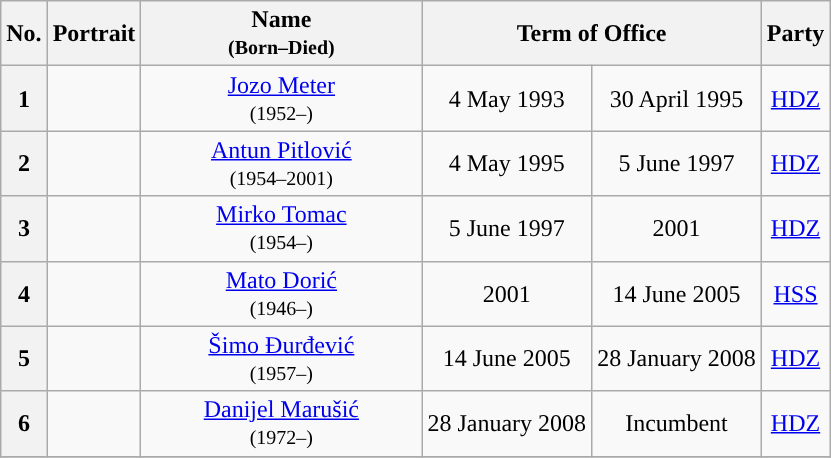<table class="wikitable" style="text-align:center">
<tr ->
<th>No.</th>
<th>Portrait</th>
<th width=180>Name<br><small>(Born–Died)</small></th>
<th colspan=2>Term of Office</th>
<th>Party</th>
</tr>
<tr ->
<th style="background:">1</th>
<td></td>
<td><a href='#'>Jozo Meter</a><br><small>(1952–)</small></td>
<td>4 May 1993</td>
<td>30 April 1995</td>
<td><a href='#'>HDZ</a></td>
</tr>
<tr ->
<th style="background:">2</th>
<td></td>
<td><a href='#'>Antun Pitlović</a><br><small>(1954–2001)</small></td>
<td>4 May 1995</td>
<td>5 June 1997</td>
<td><a href='#'>HDZ</a></td>
</tr>
<tr ->
<th style="background:">3</th>
<td></td>
<td><a href='#'>Mirko Tomac</a><br><small>(1954–)</small></td>
<td>5 June 1997</td>
<td>2001</td>
<td><a href='#'>HDZ</a></td>
</tr>
<tr ->
<th style="background:">4</th>
<td></td>
<td><a href='#'>Mato Dorić</a><br><small>(1946–)</small></td>
<td>2001</td>
<td>14 June 2005</td>
<td><a href='#'>HSS</a></td>
</tr>
<tr ->
<th style="background:">5</th>
<td></td>
<td><a href='#'>Šimo Đurđević</a><br><small>(1957–)</small></td>
<td>14 June 2005</td>
<td>28 January 2008</td>
<td><a href='#'>HDZ</a></td>
</tr>
<tr ->
<th style="background:">6</th>
<td></td>
<td><a href='#'>Danijel Marušić</a><br><small>(1972–)</small></td>
<td>28 January 2008</td>
<td>Incumbent</td>
<td><a href='#'>HDZ</a></td>
</tr>
<tr ->
</tr>
</table>
